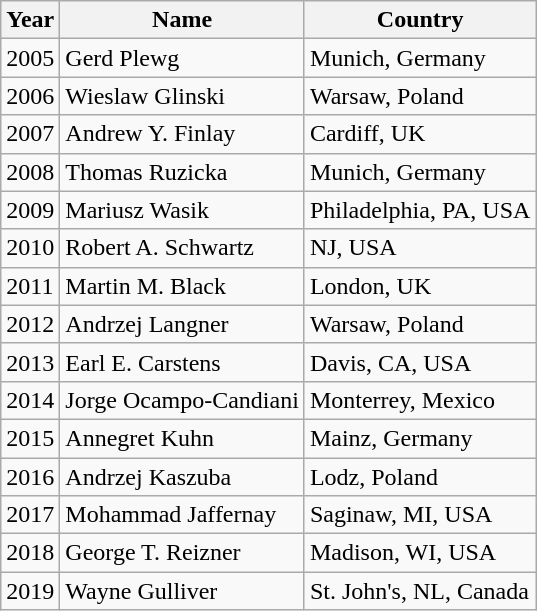<table class="wikitable">
<tr>
<th>Year</th>
<th>Name</th>
<th>Country</th>
</tr>
<tr>
<td>2005</td>
<td>Gerd Plewg</td>
<td>Munich, Germany</td>
</tr>
<tr>
<td>2006</td>
<td>Wieslaw Glinski</td>
<td>Warsaw, Poland</td>
</tr>
<tr>
<td>2007</td>
<td>Andrew Y. Finlay</td>
<td>Cardiff, UK</td>
</tr>
<tr>
<td>2008</td>
<td>Thomas Ruzicka</td>
<td>Munich, Germany</td>
</tr>
<tr>
<td>2009</td>
<td>Mariusz Wasik</td>
<td>Philadelphia, PA, USA</td>
</tr>
<tr>
<td>2010</td>
<td>Robert A. Schwartz</td>
<td>NJ, USA</td>
</tr>
<tr>
<td>2011</td>
<td>Martin M. Black</td>
<td>London, UK</td>
</tr>
<tr>
<td>2012</td>
<td>Andrzej Langner</td>
<td>Warsaw, Poland</td>
</tr>
<tr>
<td>2013</td>
<td>Earl E. Carstens</td>
<td>Davis, CA, USA</td>
</tr>
<tr>
<td>2014</td>
<td>Jorge Ocampo-Candiani</td>
<td>Monterrey, Mexico</td>
</tr>
<tr>
<td>2015</td>
<td>Annegret Kuhn</td>
<td>Mainz, Germany</td>
</tr>
<tr>
<td>2016</td>
<td>Andrzej Kaszuba</td>
<td>Lodz, Poland</td>
</tr>
<tr>
<td>2017</td>
<td>Mohammad Jaffernay</td>
<td>Saginaw, MI, USA</td>
</tr>
<tr>
<td>2018</td>
<td>George T. Reizner</td>
<td>Madison, WI, USA</td>
</tr>
<tr>
<td>2019</td>
<td>Wayne Gulliver</td>
<td>St. John's, NL, Canada</td>
</tr>
</table>
